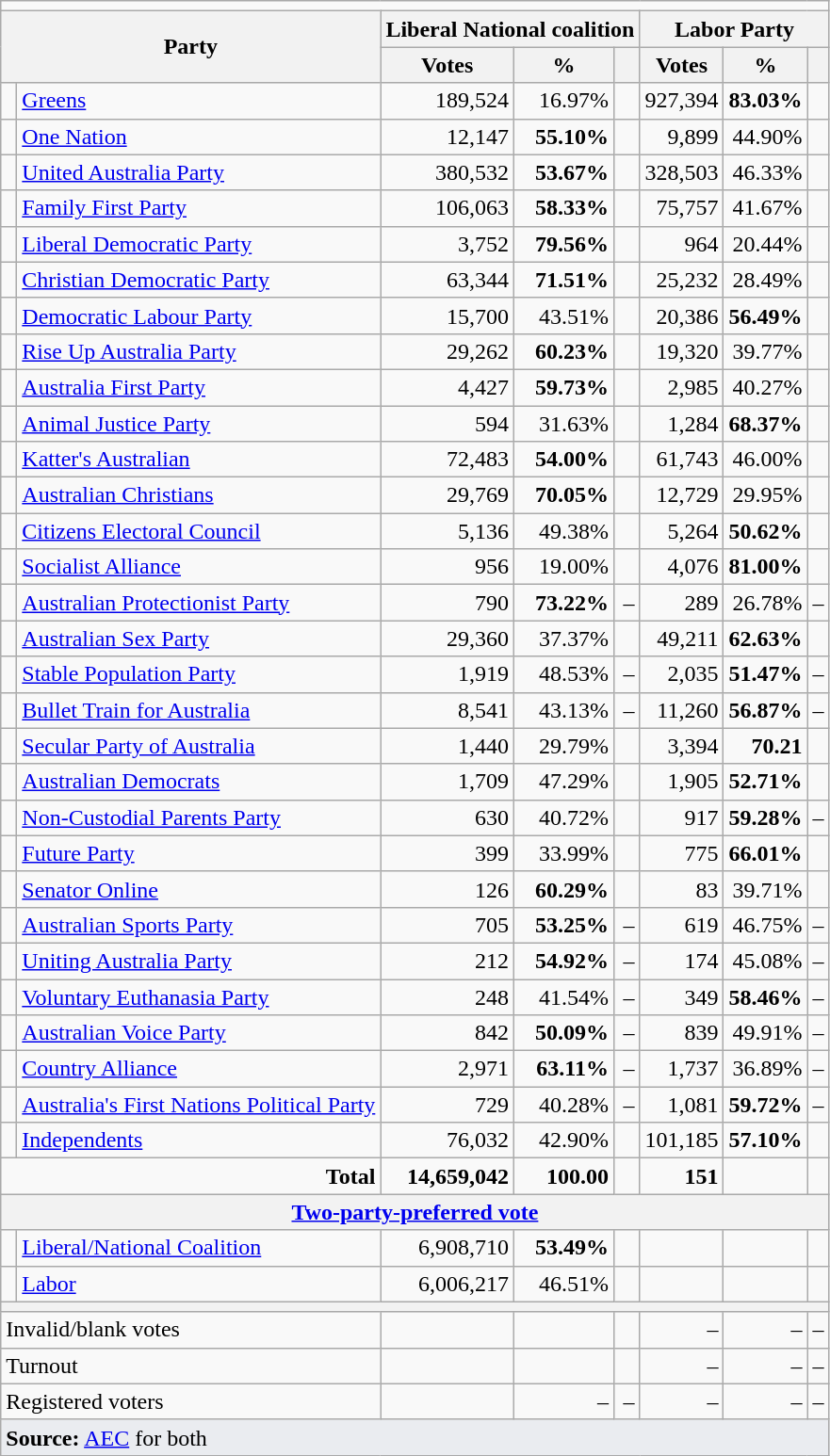<table class="wikitable sortable tpl-blanktable" style="text-align:right; margin-bottom:0">
<tr>
<td colspan=10 align=center></td>
</tr>
<tr>
<th colspan="3" rowspan="2" style="width:200px">Party</th>
<th colspan="3">Liberal National coalition</th>
<th colspan="3">Labor Party</th>
</tr>
<tr>
<th data-sort-type="number">Votes</th>
<th data-sort-type="number">%</th>
<th data-sort-type="number"></th>
<th data-sort-type="number">Votes</th>
<th data-sort-type="number">%</th>
<th data-sort-type="number"></th>
</tr>
<tr>
<td> </td>
<td colspan="2" style="text-align:left;"><a href='#'>Greens</a></td>
<td>189,524</td>
<td>16.97%</td>
<td></td>
<td>927,394</td>
<td><strong>83.03%</strong></td>
<td></td>
</tr>
<tr>
<td> </td>
<td colspan="2" style="text-align:left;"><a href='#'>One Nation</a></td>
<td>12,147</td>
<td><strong>55.10%</strong></td>
<td></td>
<td>9,899</td>
<td>44.90%</td>
<td></td>
</tr>
<tr>
<td> </td>
<td colspan="2" style="text-align:left;"><a href='#'>United Australia Party</a></td>
<td>380,532</td>
<td><strong>53.67%</strong></td>
<td></td>
<td>328,503</td>
<td>46.33%</td>
<td></td>
</tr>
<tr>
<td> </td>
<td style="text-align:left;" colspan="2"><a href='#'>Family First Party</a></td>
<td align=right>106,063</td>
<td align=right><strong>58.33%</strong></td>
<td align=right></td>
<td align=right>75,757</td>
<td align=right>41.67%</td>
<td align=right></td>
</tr>
<tr>
<td> </td>
<td style="text-align:left;" colspan="2"><a href='#'>Liberal Democratic Party</a></td>
<td align=right>3,752</td>
<td align=right><strong>79.56%</strong></td>
<td align=right></td>
<td align=right>964</td>
<td align=right>20.44%</td>
<td align=right></td>
</tr>
<tr>
<td> </td>
<td style="text-align:left;" colspan="2"><a href='#'>Christian Democratic Party</a></td>
<td align=right>63,344</td>
<td align=right><strong>71.51%</strong></td>
<td align=right></td>
<td align=right>25,232</td>
<td align=right>28.49%</td>
<td align=right></td>
</tr>
<tr>
<td> </td>
<td style="text-align:left;" colspan="2"><a href='#'>Democratic Labour Party</a></td>
<td align=right>15,700</td>
<td align=right>43.51%</td>
<td align=right></td>
<td align=right>20,386</td>
<td align=right><strong>56.49%</strong></td>
<td align=right></td>
</tr>
<tr>
<td> </td>
<td style="text-align:left;" colspan="2"><a href='#'>Rise Up Australia Party</a></td>
<td align=right>29,262</td>
<td align=right><strong>60.23%</strong></td>
<td align=right></td>
<td align=right>19,320</td>
<td align=right>39.77%</td>
<td align=right></td>
</tr>
<tr>
<td> </td>
<td style="text-align:left;" colspan="2"><a href='#'>Australia First Party</a></td>
<td align=right>4,427</td>
<td align=right><strong>59.73%</strong></td>
<td align=right></td>
<td align=right>2,985</td>
<td align=right>40.27%</td>
<td align=right></td>
</tr>
<tr>
<td> </td>
<td style="text-align:left;" colspan="2"><a href='#'>Animal Justice Party</a></td>
<td align=right>594</td>
<td align=right>31.63%</td>
<td align=right></td>
<td align=right>1,284</td>
<td align=right><strong>68.37%</strong></td>
<td align=right></td>
</tr>
<tr>
<td> </td>
<td colspan="2" style="text-align:left;"><a href='#'>Katter's Australian</a></td>
<td>72,483</td>
<td><strong>54.00%</strong></td>
<td></td>
<td>61,743</td>
<td>46.00%</td>
<td><br></td>
</tr>
<tr>
<td> </td>
<td style="text-align:left;" colspan="2"><a href='#'>Australian Christians</a></td>
<td align=right>29,769</td>
<td align=right><strong>70.05%</strong></td>
<td align=right></td>
<td align=right>12,729</td>
<td align=right>29.95%</td>
<td align=right></td>
</tr>
<tr>
<td> </td>
<td style="text-align:left;" colspan="2"><a href='#'>Citizens Electoral Council</a></td>
<td align=right>5,136</td>
<td align=right>49.38%</td>
<td align=right></td>
<td align=right>5,264</td>
<td align=right><strong>50.62%</strong></td>
<td align=right></td>
</tr>
<tr>
<td> </td>
<td style="text-align:left;" colspan="2"><a href='#'>Socialist Alliance</a></td>
<td align=right>956</td>
<td align=right>19.00%</td>
<td align=right></td>
<td align=right>4,076</td>
<td align=right><strong>81.00%</strong></td>
<td align=right></td>
</tr>
<tr>
<td> </td>
<td style="text-align:left;" colspan="2"><a href='#'>Australian Protectionist Party</a></td>
<td align=right>790</td>
<td align=right><strong>73.22%</strong></td>
<td align=right>–</td>
<td align=right>289</td>
<td align=right>26.78%</td>
<td align=right>–</td>
</tr>
<tr>
<td> </td>
<td style="text-align:left;" colspan="2"><a href='#'>Australian Sex Party</a></td>
<td align=right>29,360</td>
<td align=right>37.37%</td>
<td align=right></td>
<td align=right>49,211</td>
<td align=right><strong>62.63%</strong></td>
<td align=right></td>
</tr>
<tr>
<td> </td>
<td style="text-align:left;" colspan="2"><a href='#'>Stable Population Party</a></td>
<td align=right>1,919</td>
<td align=right>48.53%</td>
<td align=right>–</td>
<td align=right>2,035</td>
<td align=right><strong>51.47%</strong></td>
<td align=right>–</td>
</tr>
<tr>
<td> </td>
<td style="text-align:left;" colspan="2"><a href='#'>Bullet Train for Australia</a></td>
<td align=right>8,541</td>
<td align=right>43.13%</td>
<td align=right>–</td>
<td align=right>11,260</td>
<td align=right><strong>56.87%</strong></td>
<td align=right>–</td>
</tr>
<tr>
<td> </td>
<td style="text-align:left;" colspan="2"><a href='#'>Secular Party of Australia</a></td>
<td align=right>1,440</td>
<td align=right>29.79%</td>
<td align=right></td>
<td align=right>3,394</td>
<td align=right><strong>70.21</strong></td>
<td align=right></td>
</tr>
<tr>
<td> </td>
<td style="text-align:left;" colspan="2"><a href='#'>Australian Democrats</a></td>
<td align=right>1,709</td>
<td align=right>47.29%</td>
<td align=right></td>
<td align=right>1,905</td>
<td align=right><strong>52.71%</strong></td>
<td align=right></td>
</tr>
<tr>
<td> </td>
<td style="text-align:left;" colspan="2"><a href='#'>Non-Custodial Parents Party</a></td>
<td align=right>630</td>
<td align=right>40.72%</td>
<td align=right></td>
<td align=right>917</td>
<td align=right><strong>59.28%</strong></td>
<td align=right>–</td>
</tr>
<tr>
<td> </td>
<td style="text-align:left;" colspan="2"><a href='#'>Future Party</a></td>
<td align=right>399</td>
<td align=right>33.99%</td>
<td align=right></td>
<td align=right>775</td>
<td align=right><strong>66.01%</strong></td>
<td align=right></td>
</tr>
<tr>
<td> </td>
<td style="text-align:left;" colspan="2"><a href='#'>Senator Online</a></td>
<td align=right>126</td>
<td align=right><strong>60.29%</strong></td>
<td align=right></td>
<td align=right>83</td>
<td align=right>39.71%</td>
<td align=right></td>
</tr>
<tr>
<td> </td>
<td style="text-align:left;" colspan="2"><a href='#'>Australian Sports Party</a></td>
<td align=right>705</td>
<td align=right><strong>53.25%</strong></td>
<td align=right>–</td>
<td align=right>619</td>
<td align=right>46.75%</td>
<td align=right>–</td>
</tr>
<tr>
<td> </td>
<td style="text-align:left;" colspan="2"><a href='#'>Uniting Australia Party</a></td>
<td align=right>212</td>
<td align=right><strong>54.92%</strong></td>
<td align=right>–</td>
<td align=right>174</td>
<td align=right>45.08%</td>
<td align=right>–</td>
</tr>
<tr>
<td> </td>
<td style="text-align:left;" colspan="2"><a href='#'>Voluntary Euthanasia Party</a></td>
<td align=right>248</td>
<td align=right>41.54%</td>
<td align=right>–</td>
<td align=right>349</td>
<td align=right><strong>58.46%</strong></td>
<td align=right>–</td>
</tr>
<tr>
<td> </td>
<td style="text-align:left;" colspan="2"><a href='#'>Australian Voice Party</a></td>
<td align=right>842</td>
<td align=right><strong>50.09%</strong></td>
<td align=right>–</td>
<td align=right>839</td>
<td align=right>49.91%</td>
<td align=right>–</td>
</tr>
<tr>
<td> </td>
<td style="text-align:left;" colspan="2"><a href='#'>Country Alliance</a></td>
<td align=right>2,971</td>
<td align=right><strong>63.11%</strong></td>
<td align=right>–</td>
<td align=right>1,737</td>
<td align=right>36.89%</td>
<td align=right>–</td>
</tr>
<tr>
<td> </td>
<td style="text-align:left;" colspan="2"><a href='#'>Australia's First Nations Political Party</a></td>
<td align=right>729</td>
<td align=right>40.28%</td>
<td align=right>–</td>
<td align=right>1,081</td>
<td align=right><strong>59.72%</strong></td>
<td align=right>–</td>
</tr>
<tr>
<td> </td>
<td colspan="2" style="text-align:left;"><a href='#'>Independents</a></td>
<td>76,032</td>
<td>42.90%</td>
<td></td>
<td>101,185</td>
<td><strong>57.10%</strong></td>
<td><br></td>
</tr>
<tr>
<td colspan="3" align="right"><strong>Total</strong></td>
<td><strong>14,659,042</strong></td>
<td><strong>100.00</strong></td>
<td></td>
<td><strong>151</strong></td>
<td></td>
<td></td>
</tr>
<tr>
<th colspan="9"><a href='#'>Two-party-preferred vote</a></th>
</tr>
<tr>
<td></td>
<td colspan="2" style="text-align:left;"><a href='#'>Liberal/National Coalition</a></td>
<td>6,908,710</td>
<td><strong>53.49%</strong></td>
<td></td>
<td></td>
<td></td>
<td></td>
</tr>
<tr>
<td></td>
<td colspan="2" style="text-align:left;"><a href='#'>Labor</a></td>
<td>6,006,217</td>
<td>46.51%</td>
<td></td>
<td></td>
<td></td>
<td></td>
</tr>
<tr>
<th colspan="9"></th>
</tr>
<tr>
<td colspan="3" style="text-align:left;">Invalid/blank votes</td>
<td></td>
<td></td>
<td></td>
<td>–</td>
<td>–</td>
<td>–</td>
</tr>
<tr>
<td colspan="3" style="text-align:left;">Turnout</td>
<td></td>
<td></td>
<td></td>
<td>–</td>
<td>–</td>
<td>–</td>
</tr>
<tr>
<td colspan="3" style="text-align:left;">Registered voters</td>
<td></td>
<td>–</td>
<td>–</td>
<td>–</td>
<td>–</td>
<td>–</td>
</tr>
<tr>
<td colspan="9" style="text-align:left; background-color:#eaecf0"><strong>Source:</strong> <a href='#'>AEC</a> for both </td>
</tr>
</table>
